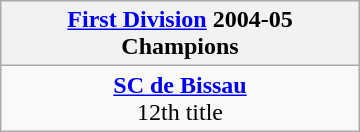<table class="wikitable" style="margin: 0 auto; width: 240px;">
<tr>
<th><a href='#'>First Division</a> 2004-05<br>Champions</th>
</tr>
<tr>
<td align=center><strong><a href='#'>SC de Bissau</a></strong><br>12th title</td>
</tr>
</table>
